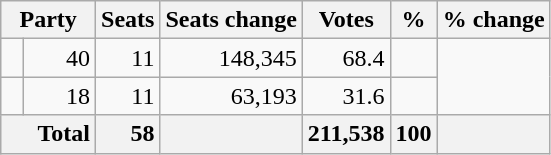<table class="wikitable sortable">
<tr>
<th colspan=2>Party</th>
<th>Seats</th>
<th>Seats change</th>
<th>Votes</th>
<th>%</th>
<th>% change</th>
</tr>
<tr>
<td></td>
<td align=right>40</td>
<td align=right>11</td>
<td align=right>148,345</td>
<td align=right>68.4</td>
<td align=right></td>
</tr>
<tr>
<td></td>
<td align=right>18</td>
<td align=right>11</td>
<td align=right>63,193</td>
<td align=right>31.6</td>
<td align=right></td>
</tr>
<tr class="sortbottom" style="font-weight: bold; text-align: right; background: #f2f2f2;">
<th colspan="2" style="padding-left: 1.5em; text-align: left;">Total</th>
<td align=right>58</td>
<td align=right></td>
<td align=right>211,538</td>
<td align=right>100</td>
<td align=right></td>
</tr>
</table>
